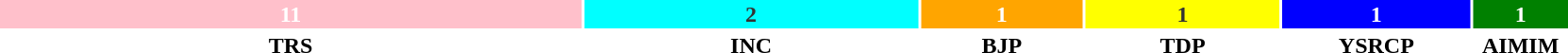<table style="width:88%; text-align:center;">
<tr style="color:white;">
<td style="background:pink; width:26.1%;"><strong>11</strong></td>
<td style="background:aqua; color:#333; width:15%;"><strong>2</strong></td>
<td style="background:orange; width:7.26%;"><strong>1</strong></td>
<td style="background:yellow;color: #333; width:8.74%;"><strong>1</strong></td>
<td style="background:blue; width:8.4%;"><strong>1</strong></td>
<td style="background:green; width:2.4%;"><strong>1</strong></td>
</tr>
<tr>
<td><span><strong>TRS</strong></span></td>
<td><span><strong>INC</strong></span></td>
<td><span><strong>BJP</strong></span></td>
<td><span><strong>TDP</strong></span></td>
<td><span><strong>YSRCP</strong></span></td>
<td><span><strong>AIMIM</strong></span></td>
</tr>
</table>
